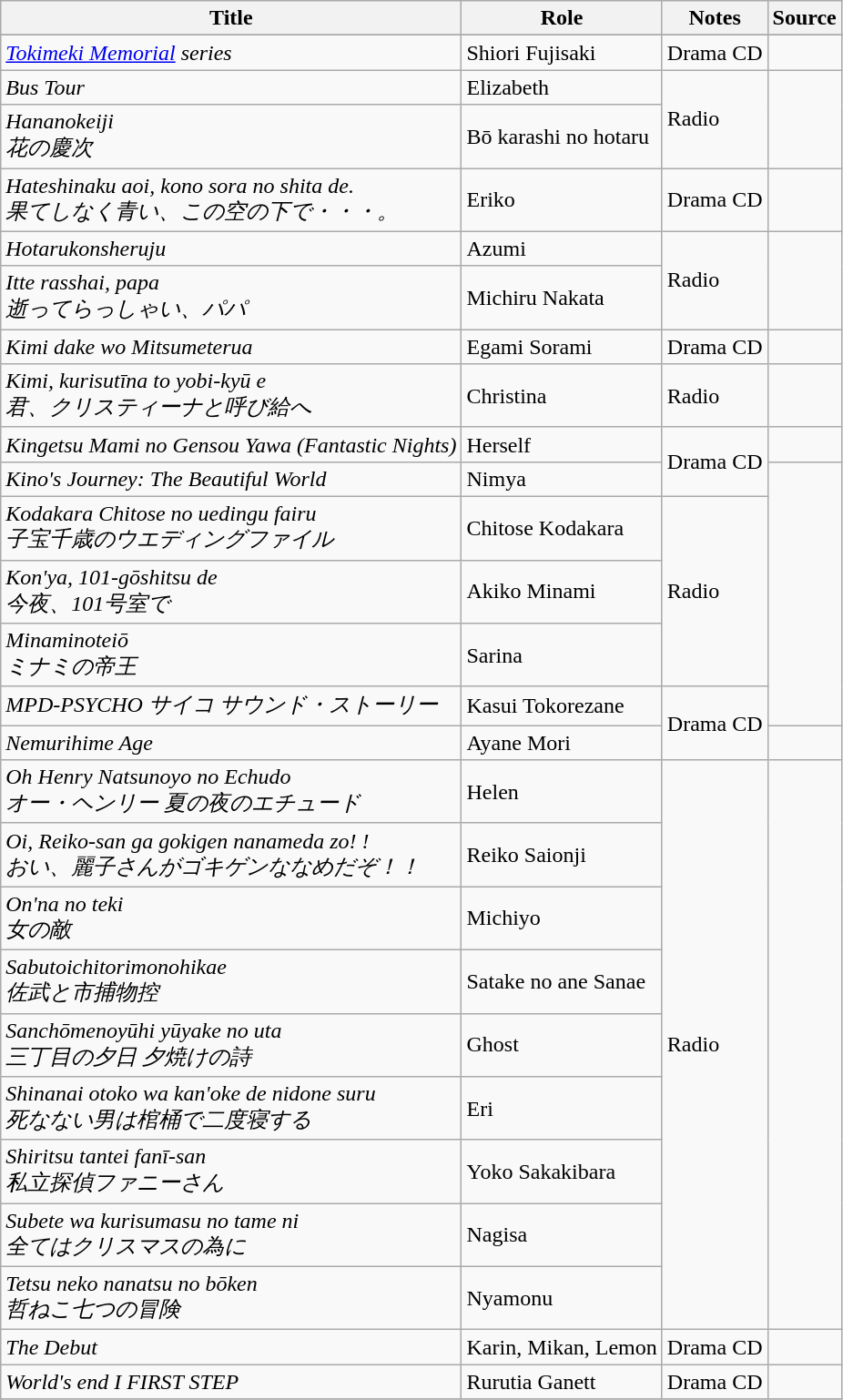<table class="wikitable sortable plainrowheaders">
<tr>
<th>Title</th>
<th>Role</th>
<th class="unsortable">Notes</th>
<th class="unsortable">Source</th>
</tr>
<tr>
</tr>
<tr>
<td><em><a href='#'>Tokimeki Memorial</a> series</em></td>
<td>Shiori Fujisaki</td>
<td>Drama CD</td>
<td></td>
</tr>
<tr>
<td><em>Bus Tour</em></td>
<td>Elizabeth</td>
<td rowspan="2">Radio</td>
<td rowspan="2"></td>
</tr>
<tr>
<td><em>Hananokeiji<br>花の慶次</em></td>
<td>Bō karashi no hotaru</td>
</tr>
<tr>
<td><em>Hateshinaku aoi, kono sora no shita de.<br>果てしなく青い、この空の下で・・・。</em></td>
<td>Eriko</td>
<td>Drama CD</td>
<td></td>
</tr>
<tr>
<td><em>Hotarukonsheruju</em></td>
<td>Azumi</td>
<td rowspan="2">Radio</td>
<td rowspan="2"></td>
</tr>
<tr>
<td><em>Itte rasshai, papa<br>逝ってらっしゃい、パパ</em></td>
<td>Michiru Nakata</td>
</tr>
<tr>
<td><em>Kimi dake wo Mitsumeterua</em></td>
<td>Egami Sorami</td>
<td>Drama CD</td>
<td></td>
</tr>
<tr>
<td><em>Kimi, kurisutīna to yobi-kyū e<br>君、クリスティーナと呼び給へ</em></td>
<td>Christina</td>
<td>Radio</td>
<td></td>
</tr>
<tr>
<td><em>Kingetsu Mami no Gensou Yawa (Fantastic Nights)</em></td>
<td>Herself</td>
<td rowspan="2">Drama CD</td>
<td></td>
</tr>
<tr>
<td><em>Kino's Journey: The Beautiful World</em></td>
<td>Nimya</td>
<td rowspan="5"></td>
</tr>
<tr>
<td><em>Kodakara Chitose no uedingu fairu<br>子宝千歳のウエディングファイル</em></td>
<td>Chitose Kodakara</td>
<td rowspan="3">Radio</td>
</tr>
<tr>
<td><em>Kon'ya, 101-gōshitsu de<br>今夜、101号室で</em></td>
<td>Akiko Minami</td>
</tr>
<tr>
<td><em>Minaminoteiō<br>ミナミの帝王</em></td>
<td>Sarina</td>
</tr>
<tr>
<td><em>MPD-PSYCHO サイコ サウンド・ストーリー</em></td>
<td>Kasui Tokorezane</td>
<td rowspan="2">Drama CD</td>
</tr>
<tr>
<td><em>Nemurihime Age</em></td>
<td>Ayane Mori</td>
<td></td>
</tr>
<tr>
<td><em>Oh Henry Natsunoyo no Echudo<br>オー・ヘンリー 夏の夜のエチュード</em></td>
<td>Helen</td>
<td rowspan="9">Radio</td>
<td rowspan="9"></td>
</tr>
<tr>
<td><em>Oi, Reiko-san ga gokigen nanameda zo! !<br>おい、麗子さんがゴキゲンななめだぞ！！</em></td>
<td>Reiko Saionji</td>
</tr>
<tr>
<td><em>On'na no teki<br>女の敵</em></td>
<td>Michiyo</td>
</tr>
<tr>
<td><em>Sabutoichitorimonohikae<br>佐武と市捕物控</em></td>
<td>Satake no ane Sanae</td>
</tr>
<tr>
<td><em>Sanchōmenoyūhi yūyake no uta<br>三丁目の夕日 夕焼けの詩</em></td>
<td>Ghost</td>
</tr>
<tr>
<td><em>Shinanai otoko wa kan'oke de nidone suru<br>死なない男は棺桶で二度寝する</em></td>
<td>Eri</td>
</tr>
<tr>
<td><em>Shiritsu tantei fanī-san<br>私立探偵ファニーさん</em></td>
<td>Yoko Sakakibara</td>
</tr>
<tr>
<td><em>Subete wa kurisumasu no tame ni<br>全てはクリスマスの為に</em></td>
<td>Nagisa</td>
</tr>
<tr>
<td><em>Tetsu neko nanatsu no bōken<br>哲ねこ七つの冒険</em></td>
<td>Nyamonu</td>
</tr>
<tr>
<td><em>The Debut</em></td>
<td>Karin, Mikan, Lemon</td>
<td>Drama CD</td>
<td></td>
</tr>
<tr>
<td><em>World's end I FIRST STEP</em></td>
<td>Rurutia Ganett</td>
<td>Drama CD</td>
<td></td>
</tr>
<tr>
</tr>
</table>
